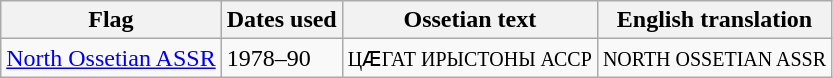<table class="wikitable sortable noresize">
<tr>
<th>Flag</th>
<th>Dates used</th>
<th>Ossetian text</th>
<th>English translation</th>
</tr>
<tr>
<td> <a href='#'>North Ossetian ASSR</a></td>
<td>1978–90</td>
<td><small>ЦӔГАТ ИРЫСТОНЫ АССР</small></td>
<td><small>NORTH OSSETIAN ASSR</small></td>
</tr>
</table>
